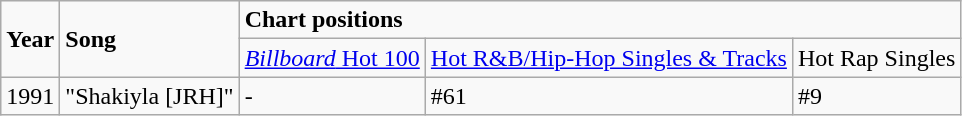<table class="wikitable">
<tr>
<td rowspan="2"><strong>Year</strong></td>
<td rowspan="2"><strong>Song</strong></td>
<td colspan="3"><strong>Chart positions</strong></td>
</tr>
<tr>
<td><a href='#'><em>Billboard</em> Hot 100</a></td>
<td><a href='#'>Hot R&B/Hip-Hop Singles & Tracks</a></td>
<td>Hot Rap Singles</td>
</tr>
<tr>
<td>1991</td>
<td>"Shakiyla [JRH]"</td>
<td>-</td>
<td>#61</td>
<td>#9</td>
</tr>
</table>
